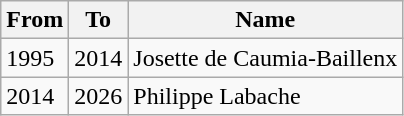<table class="wikitable">
<tr>
<th>From</th>
<th>To</th>
<th>Name</th>
</tr>
<tr>
<td>1995</td>
<td>2014</td>
<td>Josette de Caumia-Baillenx</td>
</tr>
<tr>
<td>2014</td>
<td>2026</td>
<td>Philippe Labache</td>
</tr>
</table>
